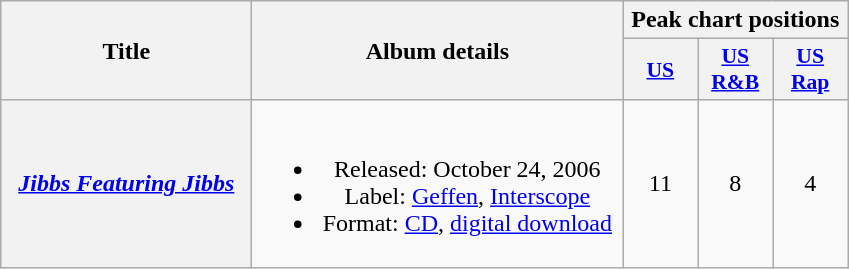<table class="wikitable plainrowheaders" style="text-align:center;" border="1">
<tr>
<th scope="col" rowspan="2" style="width:10em;">Title</th>
<th scope="col" rowspan="2" style="width:15em;">Album details</th>
<th scope="col" colspan="3">Peak chart positions</th>
</tr>
<tr>
<th scope="col" style="width:3em;font-size:90%;"><a href='#'>US</a><br></th>
<th scope="col" style="width:3em;font-size:90%;"><a href='#'>US R&B</a><br></th>
<th scope="col" style="width:3em;font-size:90%;"><a href='#'>US Rap</a><br></th>
</tr>
<tr>
<th scope="row"><em><a href='#'>Jibbs Featuring Jibbs</a></em></th>
<td><br><ul><li>Released: October 24, 2006</li><li>Label: <a href='#'>Geffen</a>, <a href='#'>Interscope</a></li><li>Format: <a href='#'>CD</a>, <a href='#'>digital download</a></li></ul></td>
<td>11</td>
<td>8</td>
<td>4</td>
</tr>
</table>
